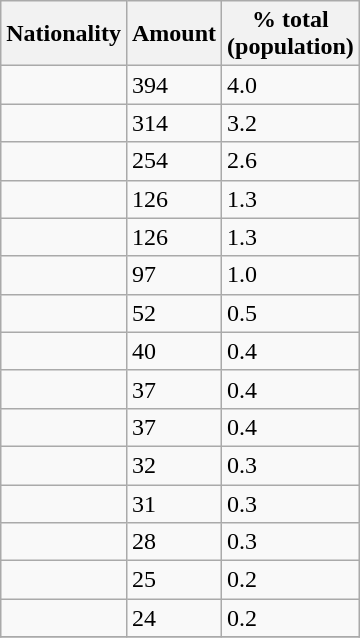<table class="wikitable floatright">
<tr>
<th>Nationality</th>
<th>Amount</th>
<th>% total<br>(population)</th>
</tr>
<tr>
<td></td>
<td>394</td>
<td>4.0</td>
</tr>
<tr>
<td></td>
<td>314</td>
<td>3.2</td>
</tr>
<tr>
<td></td>
<td>254</td>
<td>2.6</td>
</tr>
<tr>
<td></td>
<td>126</td>
<td>1.3</td>
</tr>
<tr>
<td></td>
<td>126</td>
<td>1.3</td>
</tr>
<tr>
<td></td>
<td>97</td>
<td>1.0</td>
</tr>
<tr>
<td></td>
<td>52</td>
<td>0.5</td>
</tr>
<tr>
<td></td>
<td>40</td>
<td>0.4</td>
</tr>
<tr>
<td></td>
<td>37</td>
<td>0.4</td>
</tr>
<tr>
<td></td>
<td>37</td>
<td>0.4</td>
</tr>
<tr>
<td></td>
<td>32</td>
<td>0.3</td>
</tr>
<tr>
<td></td>
<td>31</td>
<td>0.3</td>
</tr>
<tr>
<td></td>
<td>28</td>
<td>0.3</td>
</tr>
<tr>
<td></td>
<td>25</td>
<td>0.2</td>
</tr>
<tr>
<td></td>
<td>24</td>
<td>0.2</td>
</tr>
<tr>
</tr>
</table>
